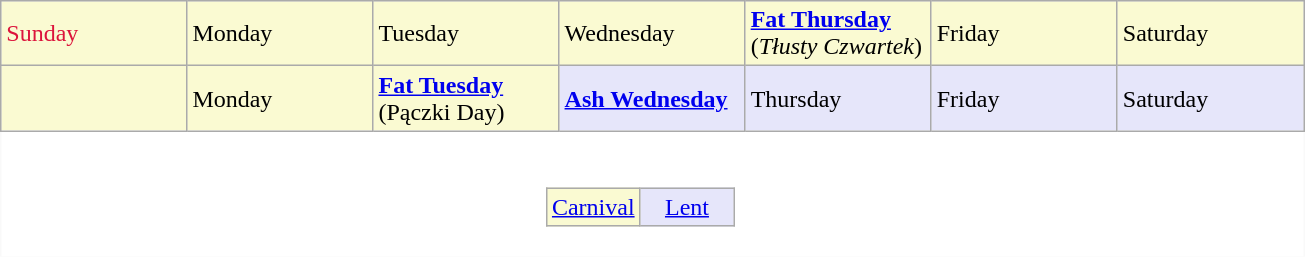<table class="wikitable" style="border:none;">
<tr>
<td width=14% style="background:LightGoldenrodYellow; color:crimson">Sunday</td>
<td width=14% style="background:LightGoldenrodYellow">Monday</td>
<td width=14% style="background:LightGoldenrodYellow">Tuesday</td>
<td width=14% style="background:LightGoldenrodYellow">Wednesday</td>
<td width=14% style="background:LightGoldenrodYellow"> <strong><a href='#'>Fat Thursday</a></strong><br>(<em>Tłusty Czwartek</em>)</td>
<td width=14% style="background:LightGoldenrodYellow">Friday</td>
<td width=14% style="background:LightGoldenrodYellow">Saturday</td>
</tr>
<tr>
<td style="background:LightGoldenrodYellow; color:crimson"></td>
<td style="background:LightGoldenrodYellow">Monday</td>
<td style="background:LightGoldenrodYellow"> <strong><a href='#'>Fat Tuesday</a></strong><br>(Pączki Day)</td>
<td style="background:lavender"><strong><a href='#'>Ash Wednesday</a></strong></td>
<td style="background:lavender">Thursday</td>
<td style="background:lavender">Friday</td>
<td style="background:lavender">Saturday</td>
</tr>
<tr>
<td colspan=7 align=center style="background:white; border:none;"><br><table class="wikitable">
<tr>
<td width=50% align=center style="background:LightGoldenrodYellow"><a href='#'>Carnival</a></td>
<td align=center style="background:lavender"><a href='#'>Lent</a></td>
</tr>
</table>
</td>
</tr>
</table>
